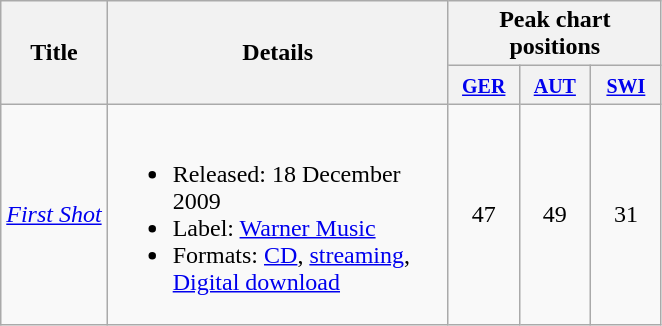<table class="wikitable">
<tr>
<th rowspan="2">Title</th>
<th width="220" rowspan="2">Details</th>
<th colspan="3">Peak chart positions</th>
</tr>
<tr>
<th width="40"><small><a href='#'>GER</a></small></th>
<th width="40"><small><a href='#'>AUT</a></small></th>
<th width="40"><small><a href='#'>SWI</a></small></th>
</tr>
<tr>
<td><em><a href='#'>First Shot</a></em></td>
<td><br><ul><li>Released: 18 December 2009</li><li>Label: <a href='#'>Warner Music</a></li><li>Formats: <a href='#'>CD</a>, <a href='#'>streaming</a>, <a href='#'>Digital download</a></li></ul></td>
<td align="center">47</td>
<td align="center">49</td>
<td align="center">31</td>
</tr>
</table>
